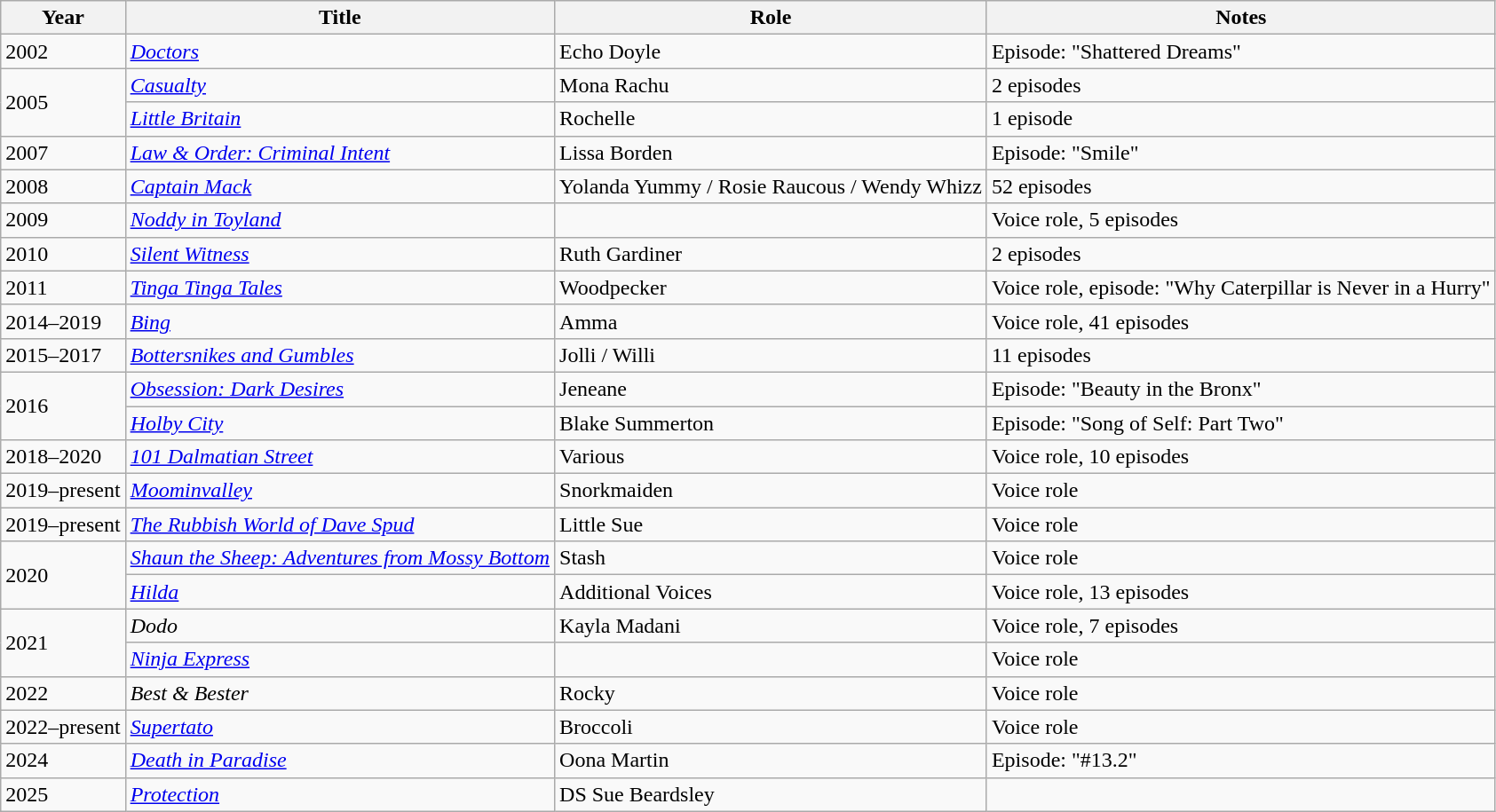<table class="wikitable sortable">
<tr>
<th>Year</th>
<th>Title</th>
<th>Role</th>
<th class="unsortable">Notes</th>
</tr>
<tr>
<td>2002</td>
<td><em><a href='#'>Doctors</a></em></td>
<td>Echo Doyle</td>
<td>Episode: "Shattered Dreams"</td>
</tr>
<tr>
<td rowspan="2">2005</td>
<td><em><a href='#'>Casualty</a></em></td>
<td>Mona Rachu</td>
<td>2 episodes</td>
</tr>
<tr>
<td><em><a href='#'>Little Britain</a></em></td>
<td>Rochelle</td>
<td>1 episode</td>
</tr>
<tr>
<td>2007</td>
<td><em><a href='#'>Law & Order: Criminal Intent</a></em></td>
<td>Lissa Borden</td>
<td>Episode: "Smile"</td>
</tr>
<tr>
<td>2008</td>
<td><em><a href='#'>Captain Mack</a></em></td>
<td>Yolanda Yummy / Rosie Raucous / Wendy Whizz</td>
<td>52 episodes</td>
</tr>
<tr>
<td>2009</td>
<td><em><a href='#'>Noddy in Toyland</a></em></td>
<td></td>
<td>Voice role, 5 episodes</td>
</tr>
<tr>
<td>2010</td>
<td><em><a href='#'>Silent Witness</a></em></td>
<td>Ruth Gardiner</td>
<td>2 episodes</td>
</tr>
<tr>
<td>2011</td>
<td><em><a href='#'>Tinga Tinga Tales</a></em></td>
<td>Woodpecker</td>
<td>Voice role, episode: "Why Caterpillar is Never in a Hurry"</td>
</tr>
<tr>
<td>2014–2019</td>
<td><em><a href='#'>Bing</a></em></td>
<td>Amma</td>
<td>Voice role, 41 episodes</td>
</tr>
<tr>
<td>2015–2017</td>
<td><em><a href='#'>Bottersnikes and Gumbles</a></em></td>
<td>Jolli / Willi</td>
<td>11 episodes</td>
</tr>
<tr>
<td rowspan="2">2016</td>
<td><em><a href='#'>Obsession: Dark Desires</a></em></td>
<td>Jeneane</td>
<td>Episode: "Beauty in the Bronx"</td>
</tr>
<tr>
<td><em><a href='#'>Holby City</a></em></td>
<td>Blake Summerton</td>
<td>Episode: "Song of Self: Part Two"</td>
</tr>
<tr>
<td>2018–2020</td>
<td><em><a href='#'>101 Dalmatian Street</a></em></td>
<td>Various</td>
<td>Voice role, 10 episodes</td>
</tr>
<tr>
<td>2019–present</td>
<td><em><a href='#'>Moominvalley</a></em></td>
<td>Snorkmaiden</td>
<td>Voice role</td>
</tr>
<tr>
<td>2019–present</td>
<td><em><a href='#'>The Rubbish World of Dave Spud</a></em></td>
<td>Little Sue</td>
<td>Voice role</td>
</tr>
<tr>
<td rowspan="2">2020</td>
<td><em><a href='#'>Shaun the Sheep: Adventures from Mossy Bottom</a></em></td>
<td>Stash</td>
<td>Voice role</td>
</tr>
<tr>
<td><em><a href='#'>Hilda</a></em></td>
<td>Additional Voices</td>
<td>Voice role, 13 episodes</td>
</tr>
<tr>
<td rowspan="2">2021</td>
<td><em>Dodo</em></td>
<td>Kayla Madani</td>
<td>Voice role, 7 episodes</td>
</tr>
<tr>
<td><em><a href='#'>Ninja Express</a></em></td>
<td></td>
<td>Voice role</td>
</tr>
<tr>
<td>2022</td>
<td><em>Best & Bester</em></td>
<td>Rocky</td>
<td>Voice role</td>
</tr>
<tr>
<td>2022–present</td>
<td><em><a href='#'>Supertato</a></em></td>
<td>Broccoli</td>
<td>Voice role</td>
</tr>
<tr>
<td>2024</td>
<td><em><a href='#'>Death in Paradise</a></em></td>
<td>Oona Martin</td>
<td>Episode: "#13.2"</td>
</tr>
<tr>
<td>2025</td>
<td><a href='#'><em>Protection</em></a></td>
<td>DS Sue Beardsley</td>
<td></td>
</tr>
</table>
